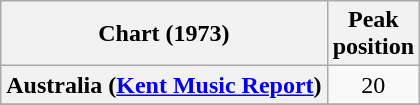<table class="wikitable sortable plainrowheaders" style="text-align:center">
<tr>
<th scope="col">Chart (1973)</th>
<th scope="col">Peak<br>position</th>
</tr>
<tr>
<th scope="row">Australia (<a href='#'>Kent Music Report</a>)</th>
<td>20</td>
</tr>
<tr>
</tr>
<tr>
</tr>
<tr>
</tr>
<tr>
</tr>
<tr>
</tr>
</table>
